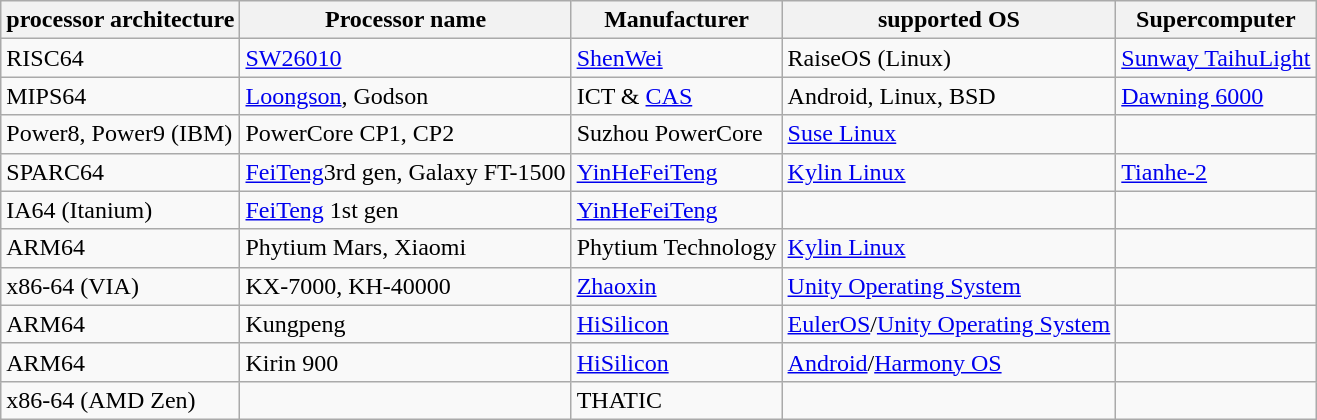<table class="wikitable sortable">
<tr>
<th>processor architecture</th>
<th>Processor name</th>
<th>Manufacturer</th>
<th>supported OS</th>
<th>Supercomputer</th>
</tr>
<tr>
<td>RISC64</td>
<td><a href='#'>SW26010</a></td>
<td><a href='#'>ShenWei</a></td>
<td>RaiseOS (Linux)</td>
<td><a href='#'>Sunway TaihuLight</a></td>
</tr>
<tr>
<td>MIPS64</td>
<td><a href='#'>Loongson</a>, Godson</td>
<td>ICT & <a href='#'>CAS</a></td>
<td>Android, Linux, BSD</td>
<td><a href='#'>Dawning 6000</a></td>
</tr>
<tr>
<td>Power8, Power9 (IBM)</td>
<td>PowerCore CP1, CP2</td>
<td>Suzhou PowerCore</td>
<td><a href='#'>Suse Linux</a></td>
<td></td>
</tr>
<tr>
<td>SPARC64</td>
<td><a href='#'>FeiTeng</a>3rd gen, Galaxy FT-1500</td>
<td><a href='#'>YinHeFeiTeng</a></td>
<td><a href='#'>Kylin Linux</a></td>
<td><a href='#'>Tianhe-2</a></td>
</tr>
<tr>
<td>IA64 (Itanium)</td>
<td><a href='#'>FeiTeng</a> 1st gen</td>
<td><a href='#'>YinHeFeiTeng</a></td>
<td></td>
<td></td>
</tr>
<tr>
<td>ARM64</td>
<td>Phytium Mars, Xiaomi</td>
<td>Phytium Technology</td>
<td><a href='#'>Kylin Linux</a></td>
<td></td>
</tr>
<tr>
<td>x86-64 (VIA)</td>
<td>KX-7000, KH-40000</td>
<td><a href='#'>Zhaoxin</a></td>
<td><a href='#'>Unity Operating System</a></td>
<td></td>
</tr>
<tr>
<td>ARM64</td>
<td>Kungpeng</td>
<td><a href='#'>HiSilicon</a></td>
<td><a href='#'>EulerOS</a>/<a href='#'>Unity Operating System</a></td>
<td></td>
</tr>
<tr>
<td>ARM64</td>
<td>Kirin 900</td>
<td><a href='#'>HiSilicon</a></td>
<td><a href='#'>Android</a>/<a href='#'>Harmony OS</a></td>
<td></td>
</tr>
<tr>
<td>x86-64 (AMD Zen)</td>
<td></td>
<td>THATIC</td>
<td></td>
<td></td>
</tr>
</table>
